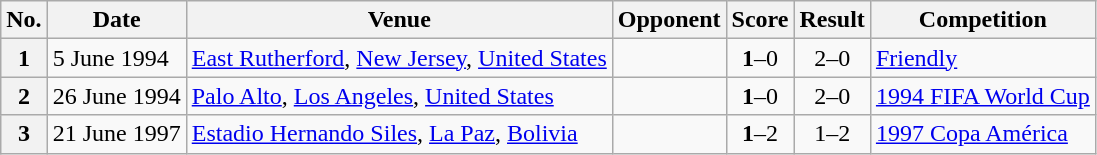<table class="wikitable sortable plainrowheaders">
<tr>
<th scope=col>No.</th>
<th scope=col data-sort-type=date>Date</th>
<th scope=col>Venue</th>
<th scope=col>Opponent</th>
<th scope=col>Score</th>
<th scope=col>Result</th>
<th scope=col>Competition</th>
</tr>
<tr>
<th scope=row>1</th>
<td>5 June 1994</td>
<td><a href='#'>East Rutherford</a>, <a href='#'>New Jersey</a>, <a href='#'>United States</a></td>
<td></td>
<td align=center><strong>1</strong>–0</td>
<td align=center>2–0</td>
<td><a href='#'>Friendly</a></td>
</tr>
<tr>
<th scope=row>2</th>
<td>26 June 1994</td>
<td><a href='#'>Palo Alto</a>, <a href='#'>Los Angeles</a>, <a href='#'>United States</a></td>
<td></td>
<td align=center><strong>1</strong>–0</td>
<td align=center>2–0</td>
<td><a href='#'>1994 FIFA World Cup</a></td>
</tr>
<tr>
<th scope=row>3</th>
<td>21 June 1997</td>
<td><a href='#'>Estadio Hernando Siles</a>, <a href='#'>La Paz</a>, <a href='#'>Bolivia</a></td>
<td></td>
<td align=center><strong>1</strong>–2</td>
<td align=center>1–2</td>
<td><a href='#'>1997 Copa América</a></td>
</tr>
</table>
